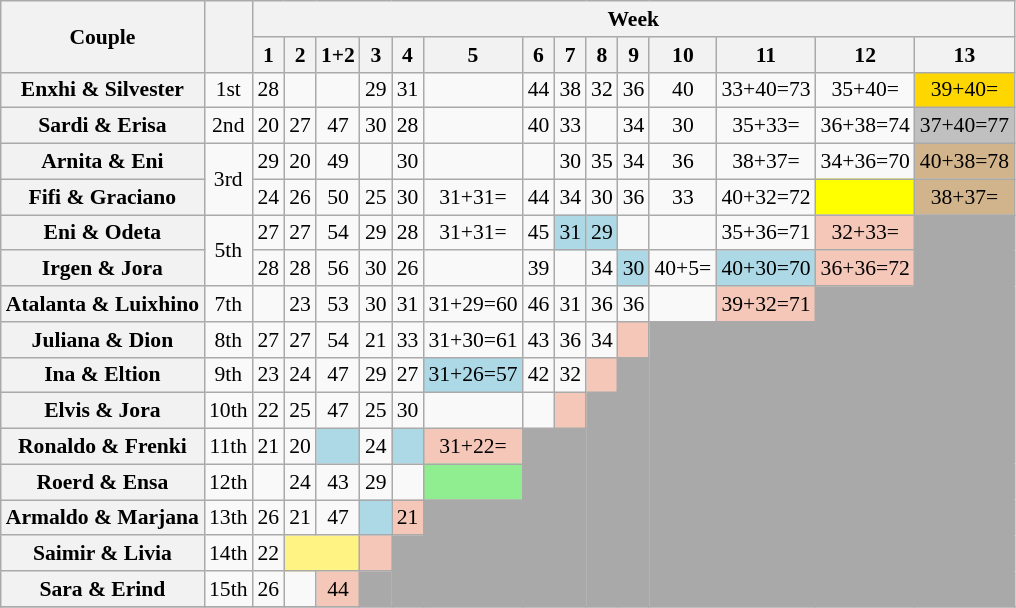<table class="wikitable sortable" style="text-align:center; font-size:90%">
<tr>
<th rowspan="2" scope="col">Couple</th>
<th rowspan="2" scope="col"></th>
<th colspan="14">Week</th>
</tr>
<tr>
<th scope="col">1</th>
<th scope="col">2</th>
<th scope="col">1+2</th>
<th scope="col">3</th>
<th scope="col">4</th>
<th scope="col">5</th>
<th scope="col">6</th>
<th scope="col">7</th>
<th scope="col">8</th>
<th scope="col">9</th>
<th scope="col">10</th>
<th scope="col">11</th>
<th scope="col">12</th>
<th scope="col">13</th>
</tr>
<tr>
<th scope="row">Enxhi & Silvester</th>
<td>1st</td>
<td>28</td>
<td></td>
<td></td>
<td>29</td>
<td>31</td>
<td></td>
<td>44</td>
<td>38</td>
<td>32</td>
<td>36</td>
<td>40</td>
<td>33+40=73</td>
<td>35+40=</td>
<td bgcolor="gold">39+40=</td>
</tr>
<tr>
<th scope="row">Sardi & Erisa</th>
<td>2nd</td>
<td>20</td>
<td>27</td>
<td>47</td>
<td>30</td>
<td>28</td>
<td></td>
<td>40</td>
<td>33</td>
<td></td>
<td>34</td>
<td>30</td>
<td>35+33=</td>
<td>36+38=74</td>
<td bgcolor="silver">37+40=77</td>
</tr>
<tr>
<th scope="row">Arnita & Eni</th>
<td rowspan="2">3rd</td>
<td>29</td>
<td>20</td>
<td>49</td>
<td></td>
<td>30</td>
<td></td>
<td></td>
<td>30</td>
<td>35</td>
<td>34</td>
<td>36</td>
<td>38+37=</td>
<td>34+36=70</td>
<td bgcolor="tan">40+38=78</td>
</tr>
<tr>
<th scope="row">Fifi & Graciano</th>
<td>24</td>
<td>26</td>
<td>50</td>
<td>25</td>
<td>30</td>
<td>31+31=</td>
<td>44</td>
<td>34</td>
<td>30</td>
<td>36</td>
<td>33</td>
<td>40+32=72</td>
<td style="background:yellow;"></td>
<td bgcolor="tan">38+37=</td>
</tr>
<tr>
<th scope="row">Eni & Odeta</th>
<td rowspan="2">5th</td>
<td>27</td>
<td>27</td>
<td>54</td>
<td>29</td>
<td>28</td>
<td>31+31=</td>
<td>45</td>
<td bgcolor="lightblue">31</td>
<td bgcolor="lightblue">29</td>
<td></td>
<td></td>
<td>35+36=71</td>
<td bgcolor="f4c7b8">32+33=</td>
<td rowspan="11" style="background:darkgrey;"></td>
</tr>
<tr>
<th scope="row">Irgen & Jora</th>
<td>28</td>
<td>28</td>
<td>56</td>
<td>30</td>
<td>26</td>
<td></td>
<td>39</td>
<td></td>
<td>34</td>
<td bgcolor="lightblue">30</td>
<td>40+5=</td>
<td bgcolor="lightblue">40+30=70</td>
<td bgcolor="f4c7b8">36+36=72</td>
</tr>
<tr>
<th scope="row">Atalanta & Luixhino</th>
<td>7th</td>
<td></td>
<td>23</td>
<td>53</td>
<td>30</td>
<td>31</td>
<td>31+29=60</td>
<td>46</td>
<td>31</td>
<td>36</td>
<td>36</td>
<td></td>
<td bgcolor="f4c7b8">39+32=71</td>
<td rowspan="9" style="background:darkgrey;"></td>
</tr>
<tr>
<th scope="row">Juliana & Dion</th>
<td>8th</td>
<td>27</td>
<td>27</td>
<td>54</td>
<td>21</td>
<td>33</td>
<td>31+30=61</td>
<td>43</td>
<td>36</td>
<td>34</td>
<td bgcolor="f4c7b8"></td>
<td rowspan="8" colspan="2" style="background:darkgrey;"></td>
</tr>
<tr>
<th scope="row">Ina & Eltion</th>
<td>9th</td>
<td>23</td>
<td>24</td>
<td>47</td>
<td>29</td>
<td>27</td>
<td bgcolor="lightblue">31+26=57</td>
<td>42</td>
<td>32</td>
<td bgcolor="f4c7b8"></td>
<td rowspan="7" style="background:darkgrey;"></td>
</tr>
<tr>
<th scope="row">Elvis & Jora</th>
<td>10th</td>
<td>22</td>
<td>25</td>
<td>47</td>
<td>25</td>
<td>30</td>
<td></td>
<td></td>
<td bgcolor="f4c7b8"></td>
<td rowspan="6" style="background:darkgrey;"></td>
</tr>
<tr>
<th scope="row">Ronaldo & Frenki</th>
<td>11th</td>
<td>21</td>
<td>20</td>
<td bgcolor="lightblue"></td>
<td>24</td>
<td bgcolor="lightblue"></td>
<td bgcolor="f4c7b8">31+22=</td>
<td rowspan="5" colspan="2" style="background:darkgrey;"></td>
</tr>
<tr>
<th scope="row">Roerd & Ensa</th>
<td>12th</td>
<td></td>
<td>24</td>
<td>43</td>
<td>29</td>
<td></td>
<td bgcolor=lightgreen></td>
</tr>
<tr>
<th scope="row">Armaldo & Marjana</th>
<td>13th</td>
<td>26</td>
<td>21</td>
<td>47</td>
<td bgcolor="lightblue"></td>
<td bgcolor="f4c7b8">21</td>
<td rowspan="3" style="background:darkgrey;"></td>
</tr>
<tr>
<th scope="row">Saimir & Livia</th>
<td>14th</td>
<td>22</td>
<td colspan="2" bgcolor="fff383"></td>
<td bgcolor="f4c7b8"></td>
<td rowspan="2" style="background:darkgrey;"></td>
</tr>
<tr>
<th scope="row">Sara & Erind</th>
<td>15th</td>
<td>26</td>
<td></td>
<td bgcolor="f4c7b8">44</td>
<td style="background:darkgrey;"></td>
</tr>
<tr>
</tr>
</table>
